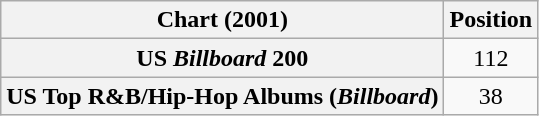<table class="wikitable sortable plainrowheaders" style="text-align:center">
<tr>
<th scope="col">Chart (2001)</th>
<th scope="col">Position</th>
</tr>
<tr>
<th scope="row">US <em>Billboard</em> 200</th>
<td>112</td>
</tr>
<tr>
<th scope="row">US Top R&B/Hip-Hop Albums (<em>Billboard</em>)</th>
<td>38</td>
</tr>
</table>
